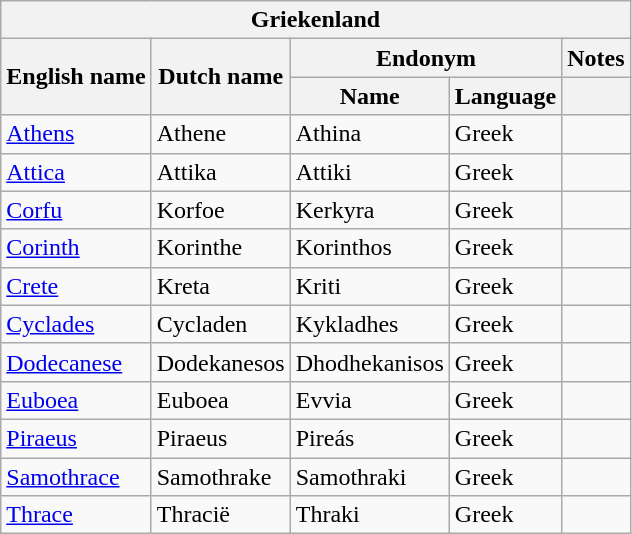<table class="wikitable sortable">
<tr>
<th colspan="5"> Griekenland</th>
</tr>
<tr>
<th rowspan="2">English name</th>
<th rowspan="2">Dutch name</th>
<th colspan="2">Endonym</th>
<th>Notes</th>
</tr>
<tr>
<th>Name</th>
<th>Language</th>
<th></th>
</tr>
<tr>
<td><a href='#'>Athens</a></td>
<td>Athene</td>
<td>Athina</td>
<td>Greek</td>
<td></td>
</tr>
<tr>
<td><a href='#'>Attica</a></td>
<td>Attika</td>
<td>Attiki</td>
<td>Greek</td>
<td></td>
</tr>
<tr>
<td><a href='#'>Corfu</a></td>
<td>Korfoe</td>
<td>Kerkyra</td>
<td>Greek</td>
<td></td>
</tr>
<tr>
<td><a href='#'>Corinth</a></td>
<td>Korinthe</td>
<td>Korinthos</td>
<td>Greek</td>
<td></td>
</tr>
<tr>
<td><a href='#'>Crete</a></td>
<td>Kreta</td>
<td>Kriti</td>
<td>Greek</td>
<td></td>
</tr>
<tr>
<td><a href='#'>Cyclades</a></td>
<td>Cycladen</td>
<td>Kykladhes</td>
<td>Greek</td>
<td></td>
</tr>
<tr>
<td><a href='#'>Dodecanese</a></td>
<td>Dodekanesos</td>
<td>Dhodhekanisos</td>
<td>Greek</td>
<td></td>
</tr>
<tr>
<td><a href='#'>Euboea</a></td>
<td>Euboea</td>
<td>Evvia</td>
<td>Greek</td>
<td></td>
</tr>
<tr>
<td><a href='#'>Piraeus</a></td>
<td>Piraeus</td>
<td>Pireás</td>
<td>Greek</td>
<td></td>
</tr>
<tr>
<td><a href='#'>Samothrace</a></td>
<td>Samothrake</td>
<td>Samothraki</td>
<td>Greek</td>
<td></td>
</tr>
<tr>
<td><a href='#'>Thrace</a></td>
<td>Thracië</td>
<td>Thraki</td>
<td>Greek</td>
<td></td>
</tr>
</table>
